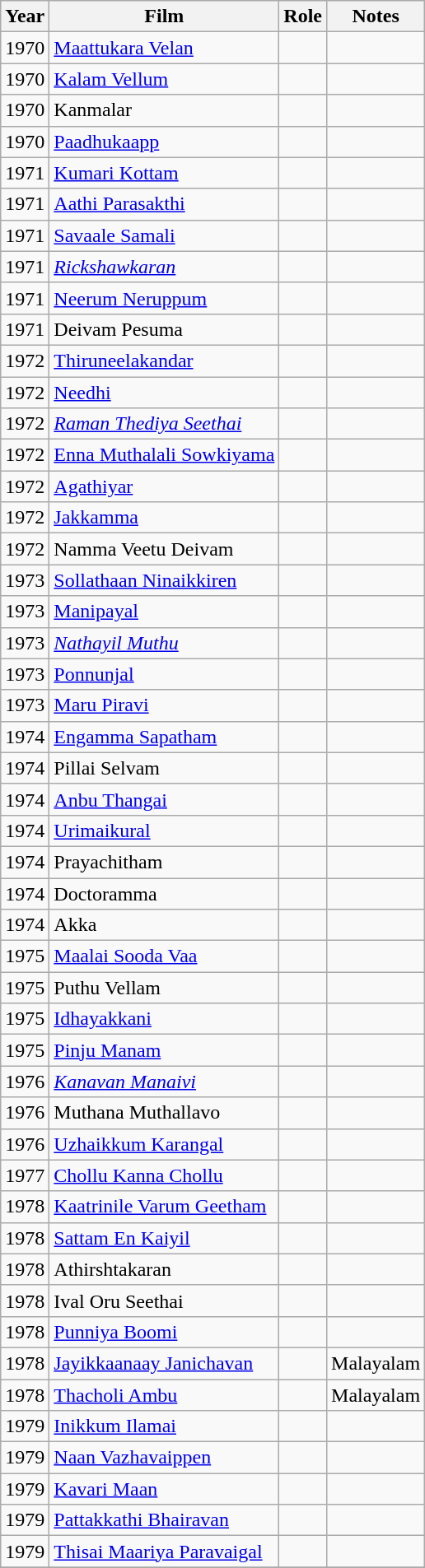<table class="wikitable sortable">
<tr>
<th>Year</th>
<th>Film</th>
<th>Role</th>
<th>Notes</th>
</tr>
<tr>
<td>1970</td>
<td><a href='#'>Maattukara Velan</a>  </td>
<td></td>
<td></td>
</tr>
<tr>
<td>1970</td>
<td><a href='#'>Kalam Vellum</a></td>
<td></td>
<td></td>
</tr>
<tr>
<td>1970</td>
<td>Kanmalar</td>
<td></td>
<td></td>
</tr>
<tr>
<td>1970</td>
<td><a href='#'>Paadhukaapp</a></td>
<td></td>
<td></td>
</tr>
<tr>
<td>1971</td>
<td><a href='#'>Kumari Kottam</a></td>
<td></td>
<td></td>
</tr>
<tr>
<td>1971</td>
<td><a href='#'>Aathi Parasakthi</a></td>
<td></td>
<td></td>
</tr>
<tr>
<td>1971</td>
<td><a href='#'>Savaale Samali</a></td>
<td></td>
<td></td>
</tr>
<tr>
<td>1971</td>
<td><em><a href='#'>Rickshawkaran</a></em></td>
<td></td>
<td></td>
</tr>
<tr>
<td>1971</td>
<td><a href='#'>Neerum Neruppum</a></td>
<td></td>
<td></td>
</tr>
<tr>
<td>1971</td>
<td>Deivam Pesuma</td>
<td></td>
<td></td>
</tr>
<tr>
<td>1972</td>
<td><a href='#'>Thiruneelakandar</a></td>
<td></td>
<td></td>
</tr>
<tr>
<td>1972</td>
<td><a href='#'>Needhi</a></td>
<td></td>
<td></td>
</tr>
<tr>
<td>1972</td>
<td><a href='#'><em>Raman Thediya Seethai</em></a></td>
<td></td>
<td></td>
</tr>
<tr>
<td>1972</td>
<td><a href='#'>Enna Muthalali Sowkiyama</a></td>
<td></td>
<td></td>
</tr>
<tr>
<td>1972</td>
<td><a href='#'>Agathiyar</a></td>
<td></td>
<td></td>
</tr>
<tr>
<td>1972</td>
<td><a href='#'>Jakkamma</a></td>
<td></td>
<td></td>
</tr>
<tr>
<td>1972</td>
<td>Namma Veetu Deivam</td>
<td></td>
<td></td>
</tr>
<tr>
<td>1973</td>
<td><a href='#'>Sollathaan Ninaikkiren</a></td>
<td></td>
<td></td>
</tr>
<tr>
<td>1973</td>
<td><a href='#'>Manipayal</a></td>
<td></td>
<td></td>
</tr>
<tr>
<td>1973</td>
<td><em><a href='#'>Nathayil Muthu</a></em></td>
<td></td>
<td></td>
</tr>
<tr>
<td>1973</td>
<td><a href='#'>Ponnunjal</a></td>
<td></td>
<td></td>
</tr>
<tr>
<td>1973</td>
<td><a href='#'>Maru Piravi</a></td>
<td></td>
<td></td>
</tr>
<tr>
<td>1974</td>
<td><a href='#'>Engamma Sapatham</a></td>
<td></td>
<td></td>
</tr>
<tr>
<td>1974</td>
<td>Pillai Selvam</td>
<td></td>
<td></td>
</tr>
<tr>
<td>1974</td>
<td><a href='#'>Anbu Thangai</a></td>
<td></td>
<td></td>
</tr>
<tr>
<td>1974</td>
<td><a href='#'>Urimaikural</a></td>
<td></td>
<td></td>
</tr>
<tr>
<td>1974</td>
<td>Prayachitham</td>
<td></td>
<td></td>
</tr>
<tr>
<td>1974</td>
<td>Doctoramma</td>
<td></td>
<td></td>
</tr>
<tr>
<td>1974</td>
<td>Akka</td>
<td></td>
<td></td>
</tr>
<tr>
<td>1975</td>
<td><a href='#'>Maalai Sooda Vaa</a></td>
<td></td>
<td></td>
</tr>
<tr>
<td>1975</td>
<td>Puthu Vellam</td>
<td></td>
<td></td>
</tr>
<tr>
<td>1975</td>
<td><a href='#'>Idhayakkani</a></td>
<td></td>
<td></td>
</tr>
<tr>
<td>1975</td>
<td><a href='#'>Pinju Manam</a></td>
<td></td>
<td></td>
</tr>
<tr>
<td>1976</td>
<td><em><a href='#'>Kanavan Manaivi</a></em></td>
<td></td>
<td></td>
</tr>
<tr>
<td>1976</td>
<td>Muthana Muthallavo</td>
<td></td>
<td></td>
</tr>
<tr>
<td>1976</td>
<td><a href='#'>Uzhaikkum Karangal</a></td>
<td></td>
<td></td>
</tr>
<tr>
<td>1977</td>
<td><a href='#'>Chollu Kanna Chollu</a></td>
<td></td>
<td></td>
</tr>
<tr>
<td>1978</td>
<td><a href='#'>Kaatrinile Varum Geetham</a></td>
<td></td>
<td></td>
</tr>
<tr>
<td>1978</td>
<td><a href='#'>Sattam En Kaiyil</a></td>
<td></td>
<td></td>
</tr>
<tr>
<td>1978</td>
<td>Athirshtakaran</td>
<td></td>
<td></td>
</tr>
<tr>
<td>1978</td>
<td>Ival Oru Seethai</td>
<td></td>
<td></td>
</tr>
<tr>
<td>1978</td>
<td><a href='#'>Punniya Boomi</a></td>
<td></td>
<td></td>
</tr>
<tr>
<td>1978</td>
<td><a href='#'>Jayikkaanaay Janichavan</a></td>
<td></td>
<td>Malayalam</td>
</tr>
<tr>
<td>1978</td>
<td><a href='#'>Thacholi Ambu</a></td>
<td></td>
<td>Malayalam</td>
</tr>
<tr>
<td>1979</td>
<td><a href='#'>Inikkum Ilamai</a></td>
<td></td>
<td></td>
</tr>
<tr>
<td>1979</td>
<td><a href='#'>Naan Vazhavaippen</a></td>
<td></td>
<td></td>
</tr>
<tr>
<td>1979</td>
<td><a href='#'>Kavari Maan</a></td>
<td></td>
<td></td>
</tr>
<tr>
<td>1979</td>
<td><a href='#'>Pattakkathi Bhairavan</a></td>
<td></td>
<td></td>
</tr>
<tr>
<td>1979</td>
<td><a href='#'>Thisai Maariya Paravaigal</a></td>
<td></td>
<td></td>
</tr>
<tr>
</tr>
</table>
